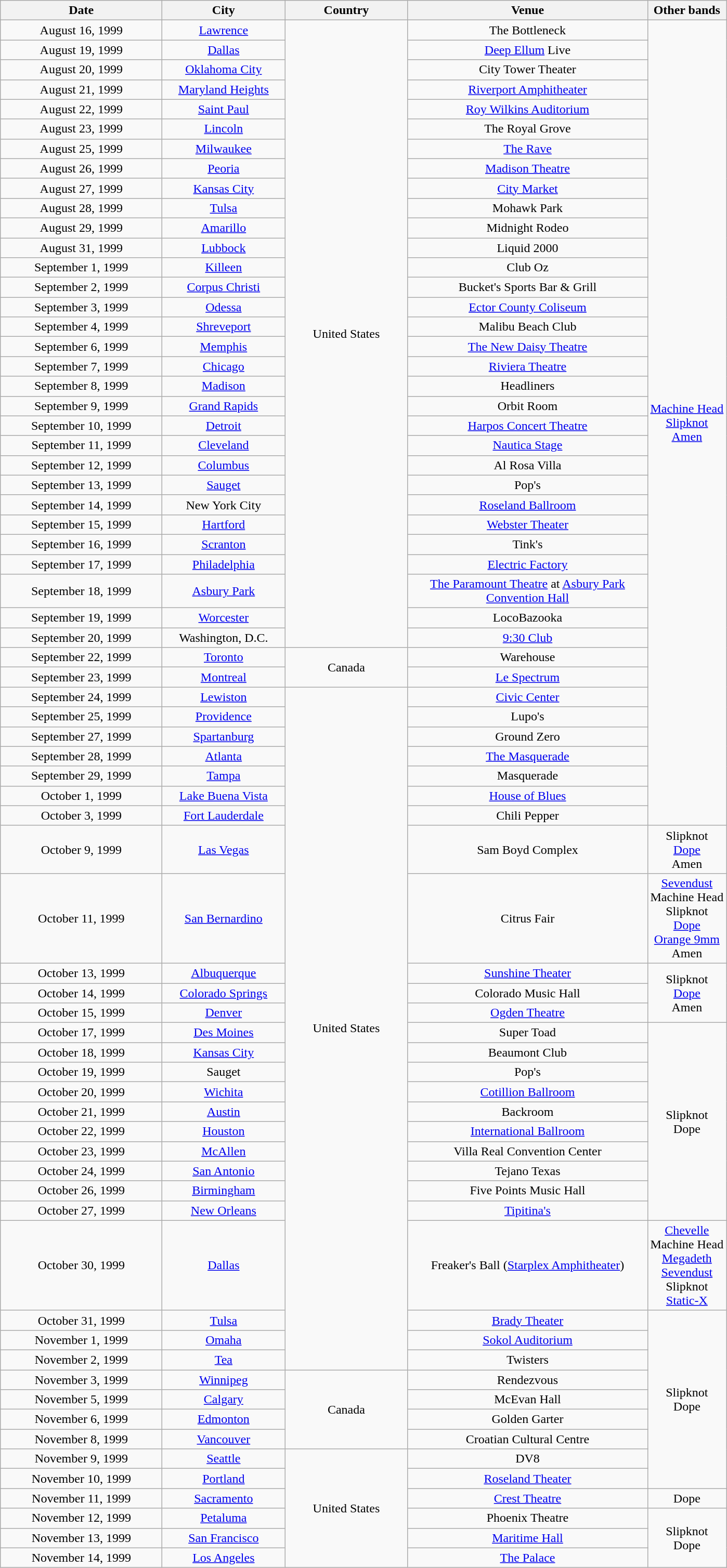<table class="wikitable" style="text-align:center;">
<tr>
<th width="200">Date</th>
<th width="150">City</th>
<th width="150">Country</th>
<th width="300">Venue</th>
<th>Other bands</th>
</tr>
<tr>
<td>August 16, 1999</td>
<td><a href='#'>Lawrence</a></td>
<td rowspan="31">United States</td>
<td>The Bottleneck</td>
<td rowspan="40"><a href='#'>Machine Head</a><br><a href='#'>Slipknot</a><br><a href='#'>Amen</a></td>
</tr>
<tr>
<td>August 19, 1999</td>
<td><a href='#'>Dallas</a></td>
<td><a href='#'>Deep Ellum</a> Live</td>
</tr>
<tr>
<td>August 20, 1999</td>
<td><a href='#'>Oklahoma City</a></td>
<td>City Tower Theater</td>
</tr>
<tr>
<td>August 21, 1999</td>
<td><a href='#'>Maryland Heights</a></td>
<td><a href='#'>Riverport Amphitheater</a></td>
</tr>
<tr>
<td>August 22, 1999</td>
<td><a href='#'>Saint Paul</a></td>
<td><a href='#'>Roy Wilkins Auditorium</a></td>
</tr>
<tr>
<td>August 23, 1999</td>
<td><a href='#'>Lincoln</a></td>
<td>The Royal Grove</td>
</tr>
<tr>
<td>August 25, 1999</td>
<td><a href='#'>Milwaukee</a></td>
<td><a href='#'>The Rave</a></td>
</tr>
<tr>
<td>August 26, 1999</td>
<td><a href='#'>Peoria</a></td>
<td><a href='#'>Madison Theatre</a></td>
</tr>
<tr>
<td>August 27, 1999</td>
<td><a href='#'>Kansas City</a></td>
<td><a href='#'>City Market</a></td>
</tr>
<tr>
<td>August 28, 1999</td>
<td><a href='#'>Tulsa</a></td>
<td>Mohawk Park</td>
</tr>
<tr>
<td>August 29, 1999</td>
<td><a href='#'>Amarillo</a></td>
<td>Midnight Rodeo</td>
</tr>
<tr>
<td>August 31, 1999</td>
<td><a href='#'>Lubbock</a></td>
<td>Liquid 2000</td>
</tr>
<tr>
<td>September 1, 1999</td>
<td><a href='#'>Killeen</a></td>
<td>Club Oz</td>
</tr>
<tr>
<td>September 2, 1999</td>
<td><a href='#'>Corpus Christi</a></td>
<td>Bucket's Sports Bar & Grill</td>
</tr>
<tr>
<td>September 3, 1999</td>
<td><a href='#'>Odessa</a></td>
<td><a href='#'>Ector County Coliseum</a></td>
</tr>
<tr>
<td>September 4, 1999</td>
<td><a href='#'>Shreveport</a></td>
<td>Malibu Beach Club</td>
</tr>
<tr>
<td>September 6, 1999</td>
<td><a href='#'>Memphis</a></td>
<td><a href='#'>The New Daisy Theatre</a></td>
</tr>
<tr>
<td>September 7, 1999</td>
<td><a href='#'>Chicago</a></td>
<td><a href='#'>Riviera Theatre</a></td>
</tr>
<tr>
<td>September 8, 1999</td>
<td><a href='#'>Madison</a></td>
<td>Headliners</td>
</tr>
<tr>
<td>September 9, 1999</td>
<td><a href='#'>Grand Rapids</a></td>
<td>Orbit Room</td>
</tr>
<tr>
<td>September 10, 1999</td>
<td><a href='#'>Detroit</a></td>
<td><a href='#'>Harpos Concert Theatre</a></td>
</tr>
<tr>
<td>September 11, 1999</td>
<td><a href='#'>Cleveland</a></td>
<td><a href='#'>Nautica Stage</a></td>
</tr>
<tr>
<td>September 12, 1999</td>
<td><a href='#'>Columbus</a></td>
<td>Al Rosa Villa</td>
</tr>
<tr>
<td>September 13, 1999</td>
<td><a href='#'>Sauget</a></td>
<td>Pop's</td>
</tr>
<tr>
<td>September 14, 1999</td>
<td>New York City</td>
<td><a href='#'>Roseland Ballroom</a></td>
</tr>
<tr>
<td>September 15, 1999</td>
<td><a href='#'>Hartford</a></td>
<td><a href='#'>Webster Theater</a></td>
</tr>
<tr>
<td>September 16, 1999</td>
<td><a href='#'>Scranton</a></td>
<td>Tink's</td>
</tr>
<tr>
<td>September 17, 1999</td>
<td><a href='#'>Philadelphia</a></td>
<td><a href='#'>Electric Factory</a></td>
</tr>
<tr>
<td>September 18, 1999</td>
<td><a href='#'>Asbury Park</a></td>
<td><a href='#'>The Paramount Theatre</a> at <a href='#'>Asbury Park Convention Hall</a></td>
</tr>
<tr>
<td>September 19, 1999</td>
<td><a href='#'>Worcester</a></td>
<td>LocoBazooka</td>
</tr>
<tr>
<td>September 20, 1999</td>
<td>Washington, D.C.</td>
<td><a href='#'>9:30 Club</a></td>
</tr>
<tr>
<td>September 22, 1999</td>
<td><a href='#'>Toronto</a></td>
<td rowspan="2">Canada</td>
<td>Warehouse</td>
</tr>
<tr>
<td>September 23, 1999</td>
<td><a href='#'>Montreal</a></td>
<td><a href='#'>Le Spectrum</a></td>
</tr>
<tr>
<td>September 24, 1999</td>
<td><a href='#'>Lewiston</a></td>
<td rowspan="26">United States</td>
<td><a href='#'>Civic Center</a></td>
</tr>
<tr>
<td>September 25, 1999</td>
<td><a href='#'>Providence</a></td>
<td>Lupo's</td>
</tr>
<tr>
<td>September 27, 1999</td>
<td><a href='#'>Spartanburg</a></td>
<td>Ground Zero</td>
</tr>
<tr>
<td>September 28, 1999</td>
<td><a href='#'>Atlanta</a></td>
<td><a href='#'>The Masquerade</a></td>
</tr>
<tr>
<td>September 29, 1999</td>
<td><a href='#'>Tampa</a></td>
<td>Masquerade</td>
</tr>
<tr>
<td>October 1, 1999</td>
<td><a href='#'>Lake Buena Vista</a></td>
<td><a href='#'>House of Blues</a></td>
</tr>
<tr>
<td>October 3, 1999</td>
<td><a href='#'>Fort Lauderdale</a></td>
<td>Chili Pepper</td>
</tr>
<tr>
<td>October 9, 1999</td>
<td><a href='#'>Las Vegas</a></td>
<td>Sam Boyd Complex</td>
<td>Slipknot<br><a href='#'>Dope</a><br>Amen</td>
</tr>
<tr>
<td>October 11, 1999</td>
<td><a href='#'>San Bernardino</a></td>
<td>Citrus Fair</td>
<td><a href='#'>Sevendust</a><br>Machine Head<br>Slipknot<br><a href='#'>Dope</a><br><a href='#'>Orange 9mm</a><br>Amen</td>
</tr>
<tr>
<td>October 13, 1999</td>
<td><a href='#'>Albuquerque</a></td>
<td><a href='#'>Sunshine Theater</a></td>
<td rowspan="3">Slipknot<br><a href='#'>Dope</a><br>Amen</td>
</tr>
<tr>
<td>October 14, 1999</td>
<td><a href='#'>Colorado Springs</a></td>
<td>Colorado Music Hall</td>
</tr>
<tr>
<td>October 15, 1999</td>
<td><a href='#'>Denver</a></td>
<td><a href='#'>Ogden Theatre</a></td>
</tr>
<tr>
<td>October 17, 1999</td>
<td><a href='#'>Des Moines</a></td>
<td>Super Toad</td>
<td rowspan="10">Slipknot<br>Dope</td>
</tr>
<tr>
<td>October 18, 1999</td>
<td><a href='#'>Kansas City</a></td>
<td>Beaumont Club</td>
</tr>
<tr>
<td>October 19, 1999</td>
<td>Sauget</td>
<td>Pop's</td>
</tr>
<tr>
<td>October 20, 1999</td>
<td><a href='#'>Wichita</a></td>
<td><a href='#'>Cotillion Ballroom</a></td>
</tr>
<tr>
<td>October 21, 1999</td>
<td><a href='#'>Austin</a></td>
<td>Backroom</td>
</tr>
<tr>
<td>October 22, 1999</td>
<td><a href='#'>Houston</a></td>
<td><a href='#'>International Ballroom</a></td>
</tr>
<tr>
<td>October 23, 1999</td>
<td><a href='#'>McAllen</a></td>
<td>Villa Real Convention Center</td>
</tr>
<tr>
<td>October 24, 1999</td>
<td><a href='#'>San Antonio</a></td>
<td>Tejano Texas</td>
</tr>
<tr>
<td>October 26, 1999</td>
<td><a href='#'>Birmingham</a></td>
<td>Five Points Music Hall</td>
</tr>
<tr>
<td>October 27, 1999</td>
<td><a href='#'>New Orleans</a></td>
<td><a href='#'>Tipitina's</a></td>
</tr>
<tr>
<td>October 30, 1999</td>
<td><a href='#'>Dallas</a></td>
<td>Freaker's Ball (<a href='#'>Starplex Amphitheater</a>)</td>
<td><a href='#'>Chevelle</a><br>Machine Head<br><a href='#'>Megadeth</a><br><a href='#'>Sevendust</a><br>Slipknot<br><a href='#'>Static-X</a></td>
</tr>
<tr>
<td>October 31, 1999</td>
<td><a href='#'>Tulsa</a></td>
<td><a href='#'>Brady Theater</a></td>
<td rowspan="9">Slipknot<br>Dope</td>
</tr>
<tr>
<td>November 1, 1999</td>
<td><a href='#'>Omaha</a></td>
<td><a href='#'>Sokol Auditorium</a></td>
</tr>
<tr>
<td>November 2, 1999</td>
<td><a href='#'>Tea</a></td>
<td>Twisters</td>
</tr>
<tr>
<td>November 3, 1999</td>
<td><a href='#'>Winnipeg</a></td>
<td rowspan="4">Canada</td>
<td>Rendezvous</td>
</tr>
<tr>
<td>November 5, 1999</td>
<td><a href='#'>Calgary</a></td>
<td>McEvan Hall</td>
</tr>
<tr>
<td>November 6, 1999</td>
<td><a href='#'>Edmonton</a></td>
<td>Golden Garter</td>
</tr>
<tr>
<td>November 8, 1999</td>
<td><a href='#'>Vancouver</a></td>
<td>Croatian Cultural Centre</td>
</tr>
<tr>
<td>November 9, 1999</td>
<td><a href='#'>Seattle</a></td>
<td rowspan="6">United States</td>
<td>DV8</td>
</tr>
<tr>
<td>November 10, 1999</td>
<td><a href='#'>Portland</a></td>
<td><a href='#'>Roseland Theater</a></td>
</tr>
<tr>
<td>November 11, 1999</td>
<td><a href='#'>Sacramento</a></td>
<td><a href='#'>Crest Theatre</a></td>
<td>Dope</td>
</tr>
<tr>
<td>November 12, 1999</td>
<td><a href='#'>Petaluma</a></td>
<td>Phoenix Theatre</td>
<td rowspan="3">Slipknot<br>Dope</td>
</tr>
<tr>
<td>November 13, 1999</td>
<td><a href='#'>San Francisco</a></td>
<td><a href='#'>Maritime Hall</a></td>
</tr>
<tr>
<td>November 14, 1999</td>
<td><a href='#'>Los Angeles</a></td>
<td><a href='#'>The Palace</a></td>
</tr>
</table>
